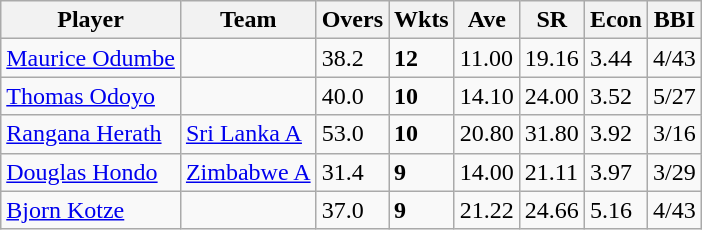<table class="wikitable sortable">
<tr>
<th>Player</th>
<th>Team</th>
<th>Overs</th>
<th>Wkts</th>
<th>Ave</th>
<th>SR</th>
<th>Econ</th>
<th>BBI</th>
</tr>
<tr>
<td><a href='#'>Maurice Odumbe</a></td>
<td></td>
<td>38.2</td>
<td><strong>12</strong></td>
<td>11.00</td>
<td>19.16</td>
<td>3.44</td>
<td>4/43</td>
</tr>
<tr>
<td><a href='#'>Thomas Odoyo</a></td>
<td></td>
<td>40.0</td>
<td><strong>10</strong></td>
<td>14.10</td>
<td>24.00</td>
<td>3.52</td>
<td>5/27</td>
</tr>
<tr>
<td><a href='#'>Rangana Herath</a></td>
<td> <a href='#'>Sri Lanka A</a></td>
<td>53.0</td>
<td><strong>10</strong></td>
<td>20.80</td>
<td>31.80</td>
<td>3.92</td>
<td>3/16</td>
</tr>
<tr>
<td><a href='#'>Douglas Hondo</a></td>
<td> <a href='#'>Zimbabwe A</a></td>
<td>31.4</td>
<td><strong>9</strong></td>
<td>14.00</td>
<td>21.11</td>
<td>3.97</td>
<td>3/29</td>
</tr>
<tr>
<td><a href='#'>Bjorn Kotze</a></td>
<td></td>
<td>37.0</td>
<td><strong>9</strong></td>
<td>21.22</td>
<td>24.66</td>
<td>5.16</td>
<td>4/43</td>
</tr>
</table>
